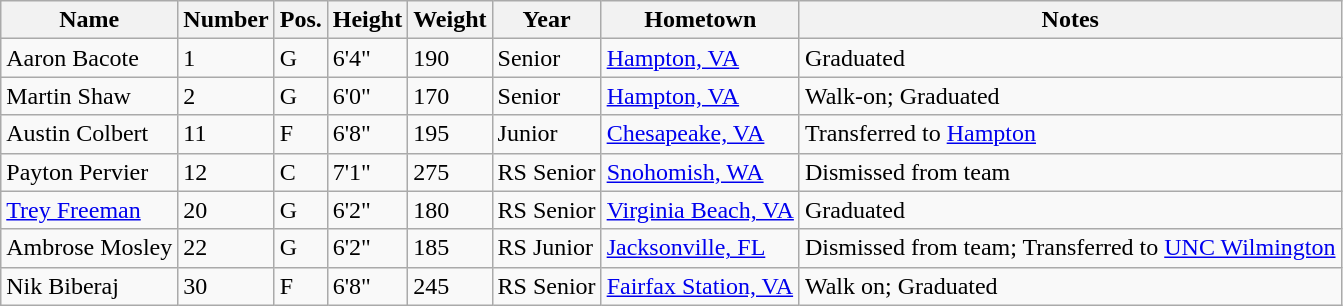<table class="wikitable sortable" border="1">
<tr>
<th>Name</th>
<th>Number</th>
<th>Pos.</th>
<th>Height</th>
<th>Weight</th>
<th>Year</th>
<th>Hometown</th>
<th class="unsortable">Notes</th>
</tr>
<tr>
<td>Aaron Bacote</td>
<td>1</td>
<td>G</td>
<td>6'4"</td>
<td>190</td>
<td>Senior</td>
<td><a href='#'>Hampton, VA</a></td>
<td>Graduated</td>
</tr>
<tr>
<td>Martin Shaw</td>
<td>2</td>
<td>G</td>
<td>6'0"</td>
<td>170</td>
<td>Senior</td>
<td><a href='#'>Hampton, VA</a></td>
<td>Walk-on; Graduated</td>
</tr>
<tr>
<td>Austin Colbert</td>
<td>11</td>
<td>F</td>
<td>6'8"</td>
<td>195</td>
<td>Junior</td>
<td><a href='#'>Chesapeake, VA</a></td>
<td>Transferred to <a href='#'>Hampton</a></td>
</tr>
<tr>
<td>Payton Pervier</td>
<td>12</td>
<td>C</td>
<td>7'1"</td>
<td>275</td>
<td>RS Senior</td>
<td><a href='#'>Snohomish, WA</a></td>
<td>Dismissed from team </td>
</tr>
<tr>
<td><a href='#'>Trey Freeman</a></td>
<td>20</td>
<td>G</td>
<td>6'2"</td>
<td>180</td>
<td>RS Senior</td>
<td><a href='#'>Virginia Beach, VA</a></td>
<td>Graduated</td>
</tr>
<tr>
<td>Ambrose Mosley</td>
<td>22</td>
<td>G</td>
<td>6'2"</td>
<td>185</td>
<td>RS Junior</td>
<td><a href='#'>Jacksonville, FL</a></td>
<td>Dismissed from team; Transferred to <a href='#'>UNC Wilmington</a></td>
</tr>
<tr>
<td>Nik Biberaj</td>
<td>30</td>
<td>F</td>
<td>6'8"</td>
<td>245</td>
<td>RS Senior</td>
<td><a href='#'>Fairfax Station, VA</a></td>
<td>Walk on; Graduated</td>
</tr>
</table>
